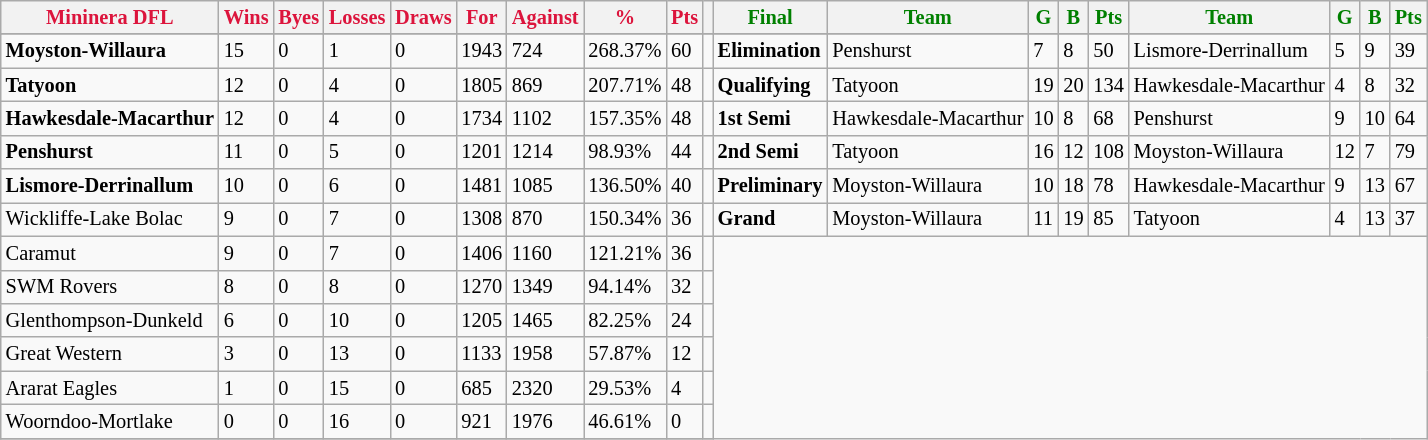<table style="font-size: 85%; text-align: left;" class="wikitable">
<tr>
<th style="color:crimson">Mininera DFL</th>
<th style="color:crimson">Wins</th>
<th style="color:crimson">Byes</th>
<th style="color:crimson">Losses</th>
<th style="color:crimson">Draws</th>
<th style="color:crimson">For</th>
<th style="color:crimson">Against</th>
<th style="color:crimson">%</th>
<th style="color:crimson">Pts</th>
<th></th>
<th style="color:green">Final</th>
<th style="color:green">Team</th>
<th style="color:green">G</th>
<th style="color:green">B</th>
<th style="color:green">Pts</th>
<th style="color:green">Team</th>
<th style="color:green">G</th>
<th style="color:green">B</th>
<th style="color:green">Pts</th>
</tr>
<tr>
</tr>
<tr>
</tr>
<tr>
<td><strong>	Moyston-Willaura	</strong></td>
<td>15</td>
<td>0</td>
<td>1</td>
<td>0</td>
<td>1943</td>
<td>724</td>
<td>268.37%</td>
<td>60</td>
<td></td>
<td><strong>Elimination</strong></td>
<td>Penshurst</td>
<td>7</td>
<td>8</td>
<td>50</td>
<td>Lismore-Derrinallum</td>
<td>5</td>
<td>9</td>
<td>39</td>
</tr>
<tr>
<td><strong>	Tatyoon	</strong></td>
<td>12</td>
<td>0</td>
<td>4</td>
<td>0</td>
<td>1805</td>
<td>869</td>
<td>207.71%</td>
<td>48</td>
<td></td>
<td><strong>Qualifying</strong></td>
<td>Tatyoon</td>
<td>19</td>
<td>20</td>
<td>134</td>
<td>Hawkesdale-Macarthur</td>
<td>4</td>
<td>8</td>
<td>32</td>
</tr>
<tr>
<td><strong>	Hawkesdale-Macarthur	</strong></td>
<td>12</td>
<td>0</td>
<td>4</td>
<td>0</td>
<td>1734</td>
<td>1102</td>
<td>157.35%</td>
<td>48</td>
<td></td>
<td><strong>1st Semi</strong></td>
<td>Hawkesdale-Macarthur</td>
<td>10</td>
<td>8</td>
<td>68</td>
<td>Penshurst</td>
<td>9</td>
<td>10</td>
<td>64</td>
</tr>
<tr>
<td><strong>	Penshurst	</strong></td>
<td>11</td>
<td>0</td>
<td>5</td>
<td>0</td>
<td>1201</td>
<td>1214</td>
<td>98.93%</td>
<td>44</td>
<td></td>
<td><strong>2nd Semi</strong></td>
<td>Tatyoon</td>
<td>16</td>
<td>12</td>
<td>108</td>
<td>Moyston-Willaura</td>
<td>12</td>
<td>7</td>
<td>79</td>
</tr>
<tr>
<td><strong>	Lismore-Derrinallum	</strong></td>
<td>10</td>
<td>0</td>
<td>6</td>
<td>0</td>
<td>1481</td>
<td>1085</td>
<td>136.50%</td>
<td>40</td>
<td></td>
<td><strong>Preliminary</strong></td>
<td>Moyston-Willaura</td>
<td>10</td>
<td>18</td>
<td>78</td>
<td>Hawkesdale-Macarthur</td>
<td>9</td>
<td>13</td>
<td>67</td>
</tr>
<tr>
<td>Wickliffe-Lake Bolac</td>
<td>9</td>
<td>0</td>
<td>7</td>
<td>0</td>
<td>1308</td>
<td>870</td>
<td>150.34%</td>
<td>36</td>
<td></td>
<td><strong>Grand</strong></td>
<td>Moyston-Willaura</td>
<td>11</td>
<td>19</td>
<td>85</td>
<td>Tatyoon</td>
<td>4</td>
<td>13</td>
<td>37</td>
</tr>
<tr>
<td>Caramut</td>
<td>9</td>
<td>0</td>
<td>7</td>
<td>0</td>
<td>1406</td>
<td>1160</td>
<td>121.21%</td>
<td>36</td>
<td></td>
</tr>
<tr>
<td>SWM Rovers</td>
<td>8</td>
<td>0</td>
<td>8</td>
<td>0</td>
<td>1270</td>
<td>1349</td>
<td>94.14%</td>
<td>32</td>
<td></td>
</tr>
<tr>
<td>Glenthompson-Dunkeld</td>
<td>6</td>
<td>0</td>
<td>10</td>
<td>0</td>
<td>1205</td>
<td>1465</td>
<td>82.25%</td>
<td>24</td>
<td></td>
</tr>
<tr>
<td>Great Western</td>
<td>3</td>
<td>0</td>
<td>13</td>
<td>0</td>
<td>1133</td>
<td>1958</td>
<td>57.87%</td>
<td>12</td>
<td></td>
</tr>
<tr>
<td>Ararat Eagles</td>
<td>1</td>
<td>0</td>
<td>15</td>
<td>0</td>
<td>685</td>
<td>2320</td>
<td>29.53%</td>
<td>4</td>
<td></td>
</tr>
<tr>
<td>Woorndoo-Mortlake</td>
<td>0</td>
<td>0</td>
<td>16</td>
<td>0</td>
<td>921</td>
<td>1976</td>
<td>46.61%</td>
<td>0</td>
<td></td>
</tr>
<tr>
</tr>
</table>
